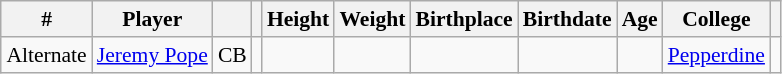<table class="wikitable sortable" style="text-align: left; font-size: 90%; margin-left: 1em;">
<tr>
<th>#</th>
<th>Player</th>
<th></th>
<th></th>
<th>Height</th>
<th>Weight</th>
<th>Birthplace</th>
<th>Birthdate</th>
<th>Age</th>
<th>College</th>
<th></th>
</tr>
<tr>
<td>Alternate</td>
<td data-sort-value="Pope, Jeremy"><a href='#'>Jeremy Pope</a></td>
<td style="text-align: center;">CB</td>
<td style="text-align: center;"></td>
<td></td>
<td></td>
<td></td>
<td></td>
<td></td>
<td><a href='#'>Pepperdine</a></td>
<td></td>
</tr>
</table>
